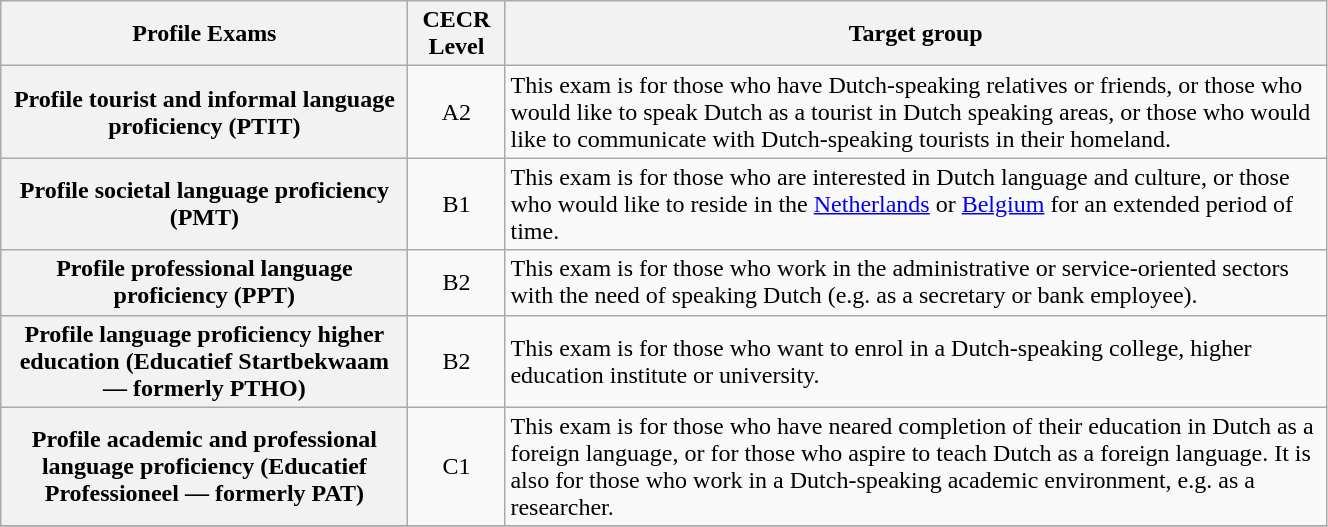<table class="wikitable" width="70%">
<tr>
<th scope="col">Profile Exams</th>
<th scope="col">CECR Level</th>
<th scope="col">Target group</th>
</tr>
<tr>
<th scope="row">Profile tourist and informal language proficiency (PTIT)</th>
<td align="center">A2</td>
<td>This exam is for those who have Dutch-speaking relatives or friends, or those who would like to speak Dutch as a tourist in Dutch speaking areas, or those who would like to communicate with Dutch-speaking tourists in their homeland.</td>
</tr>
<tr>
<th scope="row">Profile societal language proficiency (PMT)</th>
<td align="center">B1</td>
<td>This exam is for those who are interested in Dutch language and culture, or those who would like to reside in the <a href='#'>Netherlands</a> or <a href='#'>Belgium</a> for an extended period of time.</td>
</tr>
<tr>
<th scope="row">Profile professional language proficiency (PPT)</th>
<td align="center">B2</td>
<td>This exam is for those who work in the administrative or service-oriented sectors with the need of speaking Dutch (e.g. as a secretary or bank employee).</td>
</tr>
<tr>
<th scope="row">Profile language proficiency higher education (Educatief Startbekwaam — formerly PTHO)</th>
<td align="center">B2</td>
<td>This exam is for those who want to enrol in a Dutch-speaking college, higher education institute or university.</td>
</tr>
<tr>
<th scope="row">Profile academic and professional language proficiency (Educatief Professioneel — formerly PAT)</th>
<td align="center">C1</td>
<td>This exam is for those who have neared completion of their education in Dutch as a foreign language, or for those who aspire to teach Dutch as a foreign language. It is also for those who work in a Dutch-speaking academic environment, e.g. as a researcher.</td>
</tr>
<tr>
</tr>
</table>
